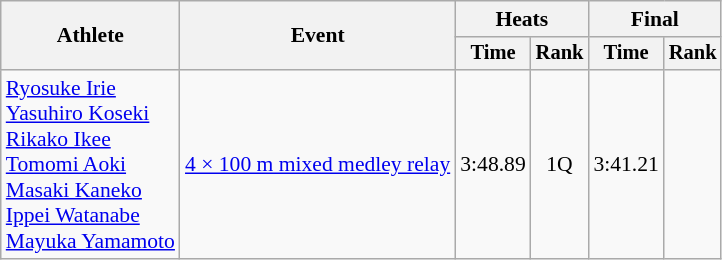<table class=wikitable style="font-size:90%">
<tr>
<th rowspan="2">Athlete</th>
<th rowspan="2">Event</th>
<th colspan="2">Heats</th>
<th colspan="2">Final</th>
</tr>
<tr style="font-size:95%">
<th>Time</th>
<th>Rank</th>
<th>Time</th>
<th>Rank</th>
</tr>
<tr style="text-align:center">
<td style="text-align:left"><a href='#'>Ryosuke Irie</a><br><a href='#'>Yasuhiro Koseki</a><br><a href='#'>Rikako Ikee</a><br><a href='#'>Tomomi Aoki</a><br><a href='#'>Masaki Kaneko</a><br><a href='#'>Ippei Watanabe</a><br><a href='#'>Mayuka Yamamoto</a></td>
<td style="text-align:left"><a href='#'>4 × 100 m mixed medley relay</a></td>
<td>3:48.89</td>
<td>1Q</td>
<td>3:41.21</td>
<td></td>
</tr>
</table>
